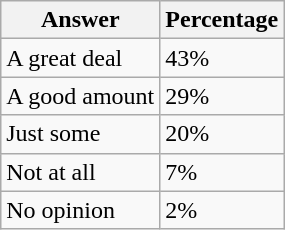<table class="wikitable">
<tr>
<th>Answer</th>
<th>Percentage</th>
</tr>
<tr>
<td>A great deal</td>
<td>43%</td>
</tr>
<tr>
<td>A good amount</td>
<td>29%</td>
</tr>
<tr>
<td>Just some</td>
<td>20%</td>
</tr>
<tr>
<td>Not at all</td>
<td>7%</td>
</tr>
<tr>
<td>No opinion</td>
<td>2%</td>
</tr>
</table>
